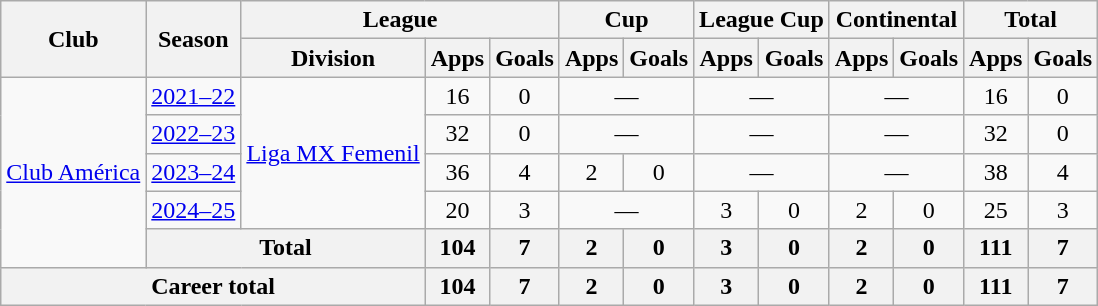<table class="wikitable" style="text-align: center;">
<tr>
<th rowspan="2">Club</th>
<th rowspan="2">Season</th>
<th colspan="3">League</th>
<th colspan="2">Cup </th>
<th colspan="2">League Cup </th>
<th colspan="2">Continental </th>
<th colspan="2">Total</th>
</tr>
<tr>
<th>Division</th>
<th>Apps</th>
<th>Goals</th>
<th>Apps</th>
<th>Goals</th>
<th>Apps</th>
<th>Goals</th>
<th>Apps</th>
<th>Goals</th>
<th>Apps</th>
<th>Goals</th>
</tr>
<tr>
<td rowspan="5"><a href='#'>Club América</a></td>
<td><a href='#'>2021–22</a></td>
<td rowspan="4"><a href='#'>Liga MX Femenil</a></td>
<td align="center">16</td>
<td align="center">0</td>
<td colspan="2" align="center">—</td>
<td colspan="2">—</td>
<td colspan="2">—</td>
<td align="center">16</td>
<td align="center">0</td>
</tr>
<tr>
<td><a href='#'>2022–23</a></td>
<td align="center">32</td>
<td align="center">0</td>
<td colspan="2" align="center">—</td>
<td colspan="2">—</td>
<td colspan="2">—</td>
<td align="center">32</td>
<td align="center">0</td>
</tr>
<tr>
<td><a href='#'>2023–24</a></td>
<td align="center">36</td>
<td align="center">4</td>
<td align="center">2</td>
<td align="center">0</td>
<td colspan="2">—</td>
<td colspan="2">—</td>
<td align="center">38</td>
<td align="center">4</td>
</tr>
<tr>
<td><a href='#'>2024–25</a></td>
<td>20</td>
<td>3</td>
<td colspan="2">—</td>
<td>3</td>
<td>0</td>
<td>2</td>
<td>0</td>
<td>25</td>
<td>3</td>
</tr>
<tr>
<th colspan="2">Total</th>
<th>104</th>
<th>7</th>
<th>2</th>
<th>0</th>
<th>3</th>
<th>0</th>
<th>2</th>
<th>0</th>
<th>111</th>
<th>7</th>
</tr>
<tr>
<th colspan="3">Career total</th>
<th>104</th>
<th>7</th>
<th>2</th>
<th>0</th>
<th>3</th>
<th>0</th>
<th>2</th>
<th>0</th>
<th>111</th>
<th>7</th>
</tr>
</table>
